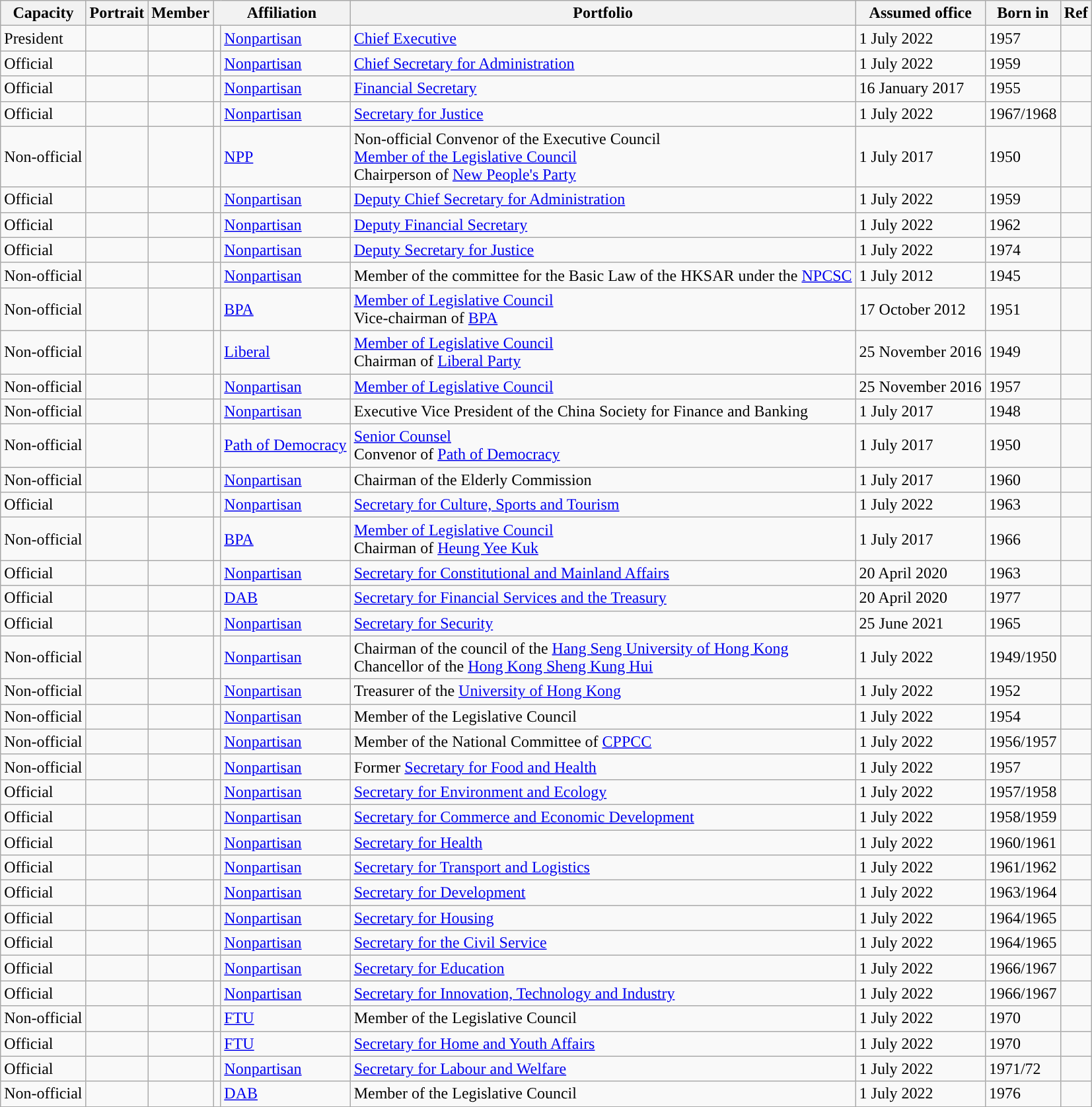<table class="wikitable sortable" font-size:80%; width:100%;">
<tr>
<th>Capacity</th>
<th class="unsortable">Portrait</th>
<th>Member</th>
<th colspan="2">Affiliation</th>
<th>Portfolio</th>
<th>Assumed office</th>
<th>Born in</th>
<th class="unsortable">Ref</th>
</tr>
<tr>
<td>President</td>
<td></td>
<td></td>
<td></td>
<td><a href='#'>Nonpartisan</a></td>
<td><a href='#'>Chief Executive</a></td>
<td>1 July 2022</td>
<td>1957</td>
<td></td>
</tr>
<tr>
<td>Official</td>
<td></td>
<td></td>
<td></td>
<td><a href='#'>Nonpartisan</a></td>
<td><a href='#'>Chief Secretary for Administration</a></td>
<td>1 July 2022</td>
<td>1959</td>
<td></td>
</tr>
<tr>
<td>Official</td>
<td></td>
<td></td>
<td></td>
<td><a href='#'>Nonpartisan</a></td>
<td><a href='#'>Financial Secretary</a></td>
<td>16 January 2017</td>
<td>1955</td>
<td></td>
</tr>
<tr>
<td>Official</td>
<td></td>
<td></td>
<td></td>
<td><a href='#'>Nonpartisan</a></td>
<td><a href='#'>Secretary for Justice</a></td>
<td>1 July 2022</td>
<td>1967/1968</td>
<td></td>
</tr>
<tr>
<td>Non-official</td>
<td></td>
<td></td>
<td></td>
<td><a href='#'>NPP</a></td>
<td>Non-official Convenor of the Executive Council<br><a href='#'>Member of the Legislative Council</a><br>Chairperson of <a href='#'>New People's Party</a></td>
<td>1 July 2017</td>
<td>1950</td>
<td></td>
</tr>
<tr>
<td>Official</td>
<td></td>
<td></td>
<td></td>
<td><a href='#'>Nonpartisan</a></td>
<td><a href='#'>Deputy Chief Secretary for Administration</a></td>
<td>1 July 2022</td>
<td>1959</td>
<td></td>
</tr>
<tr>
<td>Official</td>
<td></td>
<td></td>
<td></td>
<td><a href='#'>Nonpartisan</a></td>
<td><a href='#'>Deputy Financial Secretary</a></td>
<td>1 July 2022</td>
<td>1962</td>
<td></td>
</tr>
<tr>
<td>Official</td>
<td></td>
<td></td>
<td></td>
<td><a href='#'>Nonpartisan</a></td>
<td><a href='#'>Deputy Secretary for Justice</a></td>
<td>1 July 2022</td>
<td>1974</td>
<td></td>
</tr>
<tr>
<td>Non-official</td>
<td></td>
<td></td>
<td></td>
<td><a href='#'>Nonpartisan</a></td>
<td>Member of the committee for the Basic Law of the HKSAR under the <a href='#'>NPCSC</a></td>
<td>1 July 2012</td>
<td>1945</td>
<td></td>
</tr>
<tr>
<td>Non-official</td>
<td></td>
<td></td>
<td></td>
<td><a href='#'>BPA</a></td>
<td><a href='#'>Member of Legislative Council</a><br>Vice-chairman of <a href='#'>BPA</a></td>
<td>17 October 2012</td>
<td>1951</td>
<td></td>
</tr>
<tr>
<td>Non-official</td>
<td></td>
<td></td>
<td></td>
<td><a href='#'>Liberal</a></td>
<td><a href='#'>Member of Legislative Council</a><br>Chairman of <a href='#'>Liberal Party</a></td>
<td>25 November 2016</td>
<td>1949</td>
<td></td>
</tr>
<tr>
<td>Non-official</td>
<td></td>
<td></td>
<td></td>
<td><a href='#'>Nonpartisan</a></td>
<td><a href='#'>Member of Legislative Council</a></td>
<td>25 November 2016</td>
<td>1957</td>
<td></td>
</tr>
<tr>
<td>Non-official</td>
<td></td>
<td></td>
<td></td>
<td><a href='#'>Nonpartisan</a></td>
<td>Executive Vice President of the China Society for Finance and Banking</td>
<td>1 July 2017</td>
<td>1948</td>
<td></td>
</tr>
<tr>
<td>Non-official</td>
<td></td>
<td></td>
<td></td>
<td><a href='#'>Path of Democracy</a></td>
<td><a href='#'>Senior Counsel</a><br>Convenor of <a href='#'>Path of Democracy</a></td>
<td>1 July 2017</td>
<td>1950</td>
<td></td>
</tr>
<tr>
<td>Non-official</td>
<td></td>
<td></td>
<td></td>
<td><a href='#'>Nonpartisan</a></td>
<td>Chairman of the Elderly Commission</td>
<td>1 July 2017</td>
<td>1960</td>
<td></td>
</tr>
<tr>
<td>Official</td>
<td></td>
<td></td>
<td></td>
<td><a href='#'>Nonpartisan</a></td>
<td><a href='#'>Secretary for Culture, Sports and Tourism</a></td>
<td>1 July 2022</td>
<td>1963</td>
<td></td>
</tr>
<tr>
<td>Non-official</td>
<td></td>
<td></td>
<td></td>
<td><a href='#'>BPA</a></td>
<td><a href='#'>Member of Legislative Council</a><br>Chairman of <a href='#'>Heung Yee Kuk</a></td>
<td>1 July 2017</td>
<td>1966</td>
<td></td>
</tr>
<tr>
<td>Official</td>
<td></td>
<td></td>
<td></td>
<td><a href='#'>Nonpartisan</a></td>
<td><a href='#'>Secretary for Constitutional and Mainland Affairs</a></td>
<td>20 April 2020</td>
<td>1963</td>
<td></td>
</tr>
<tr>
<td>Official</td>
<td></td>
<td></td>
<td></td>
<td><a href='#'>DAB</a></td>
<td><a href='#'>Secretary for Financial Services and the Treasury</a></td>
<td>20 April 2020</td>
<td>1977</td>
<td></td>
</tr>
<tr>
<td>Official</td>
<td></td>
<td></td>
<td></td>
<td><a href='#'>Nonpartisan</a></td>
<td><a href='#'>Secretary for Security</a></td>
<td>25 June 2021</td>
<td>1965</td>
<td></td>
</tr>
<tr>
<td>Non-official</td>
<td></td>
<td></td>
<td></td>
<td><a href='#'>Nonpartisan</a></td>
<td>Chairman of the council of the <a href='#'>Hang Seng University of Hong Kong</a><br>Chancellor of the <a href='#'>Hong Kong Sheng Kung Hui</a></td>
<td>1 July 2022</td>
<td>1949/1950</td>
<td></td>
</tr>
<tr>
<td>Non-official</td>
<td></td>
<td></td>
<td></td>
<td><a href='#'>Nonpartisan</a></td>
<td>Treasurer of the <a href='#'>University of Hong Kong</a></td>
<td>1 July 2022</td>
<td>1952</td>
<td></td>
</tr>
<tr>
<td>Non-official</td>
<td></td>
<td></td>
<td></td>
<td><a href='#'>Nonpartisan</a></td>
<td>Member of the Legislative Council</td>
<td>1 July 2022</td>
<td>1954</td>
<td></td>
</tr>
<tr>
<td>Non-official</td>
<td></td>
<td></td>
<td></td>
<td><a href='#'>Nonpartisan</a></td>
<td>Member of the National Committee of <a href='#'>CPPCC</a></td>
<td>1 July 2022</td>
<td>1956/1957</td>
<td></td>
</tr>
<tr>
<td>Non-official</td>
<td></td>
<td></td>
<td></td>
<td><a href='#'>Nonpartisan</a></td>
<td>Former <a href='#'>Secretary for Food and Health</a></td>
<td>1 July 2022</td>
<td>1957</td>
<td></td>
</tr>
<tr>
<td>Official</td>
<td></td>
<td></td>
<td></td>
<td><a href='#'>Nonpartisan</a></td>
<td><a href='#'>Secretary for Environment and Ecology</a></td>
<td>1 July 2022</td>
<td>1957/1958</td>
<td></td>
</tr>
<tr>
<td>Official</td>
<td></td>
<td></td>
<td></td>
<td><a href='#'>Nonpartisan</a></td>
<td><a href='#'>Secretary for Commerce and Economic Development</a></td>
<td>1 July 2022</td>
<td>1958/1959</td>
<td></td>
</tr>
<tr>
<td>Official</td>
<td></td>
<td></td>
<td></td>
<td><a href='#'>Nonpartisan</a></td>
<td><a href='#'>Secretary for Health</a></td>
<td>1 July 2022</td>
<td>1960/1961</td>
<td></td>
</tr>
<tr>
<td>Official</td>
<td></td>
<td></td>
<td></td>
<td><a href='#'>Nonpartisan</a></td>
<td><a href='#'>Secretary for Transport and Logistics</a></td>
<td>1 July 2022</td>
<td>1961/1962</td>
<td></td>
</tr>
<tr>
<td>Official</td>
<td></td>
<td></td>
<td></td>
<td><a href='#'>Nonpartisan</a></td>
<td><a href='#'>Secretary for Development</a></td>
<td>1 July 2022</td>
<td>1963/1964</td>
<td></td>
</tr>
<tr>
<td>Official</td>
<td></td>
<td></td>
<td></td>
<td><a href='#'>Nonpartisan</a></td>
<td><a href='#'>Secretary for Housing</a></td>
<td>1 July 2022</td>
<td>1964/1965</td>
<td></td>
</tr>
<tr>
<td>Official</td>
<td></td>
<td></td>
<td></td>
<td><a href='#'>Nonpartisan</a></td>
<td><a href='#'>Secretary for the Civil Service</a></td>
<td>1 July 2022</td>
<td>1964/1965</td>
<td></td>
</tr>
<tr>
<td>Official</td>
<td></td>
<td></td>
<td></td>
<td><a href='#'>Nonpartisan</a></td>
<td><a href='#'>Secretary for Education</a></td>
<td>1 July 2022</td>
<td>1966/1967</td>
<td></td>
</tr>
<tr>
<td>Official</td>
<td></td>
<td></td>
<td></td>
<td><a href='#'>Nonpartisan</a></td>
<td><a href='#'>Secretary for Innovation, Technology and Industry</a></td>
<td>1 July 2022</td>
<td>1966/1967</td>
<td></td>
</tr>
<tr>
<td>Non-official</td>
<td></td>
<td></td>
<td></td>
<td><a href='#'>FTU</a></td>
<td>Member of the Legislative Council</td>
<td>1 July 2022</td>
<td>1970</td>
<td></td>
</tr>
<tr>
<td>Official</td>
<td></td>
<td></td>
<td></td>
<td><a href='#'>FTU</a></td>
<td><a href='#'>Secretary for Home and Youth Affairs</a></td>
<td>1 July 2022</td>
<td>1970</td>
<td></td>
</tr>
<tr>
<td>Official</td>
<td></td>
<td></td>
<td></td>
<td><a href='#'>Nonpartisan</a></td>
<td><a href='#'>Secretary for Labour and Welfare</a></td>
<td>1 July 2022</td>
<td>1971/72</td>
<td></td>
</tr>
<tr>
<td>Non-official</td>
<td></td>
<td></td>
<td></td>
<td><a href='#'>DAB</a></td>
<td>Member of the Legislative Council</td>
<td>1 July 2022</td>
<td>1976</td>
<td></td>
</tr>
<tr>
</tr>
</table>
